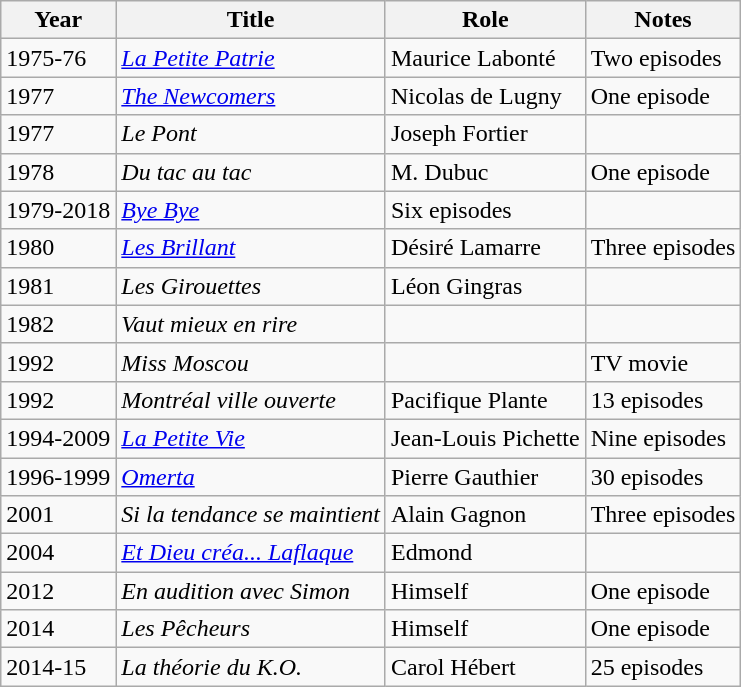<table class="wikitable">
<tr>
<th>Year</th>
<th>Title</th>
<th>Role</th>
<th>Notes</th>
</tr>
<tr>
<td>1975-76</td>
<td><em><a href='#'>La Petite Patrie</a></em></td>
<td>Maurice Labonté</td>
<td>Two episodes</td>
</tr>
<tr>
<td>1977</td>
<td><em><a href='#'>The Newcomers</a></em></td>
<td>Nicolas de Lugny</td>
<td>One episode</td>
</tr>
<tr>
<td>1977</td>
<td><em>Le Pont</em></td>
<td>Joseph Fortier</td>
<td></td>
</tr>
<tr>
<td>1978</td>
<td><em>Du tac au tac</em></td>
<td>M. Dubuc</td>
<td>One episode</td>
</tr>
<tr>
<td>1979-2018</td>
<td><em><a href='#'>Bye Bye</a></em></td>
<td>Six episodes</td>
<td></td>
</tr>
<tr>
<td>1980</td>
<td><em><a href='#'>Les Brillant</a></em></td>
<td>Désiré Lamarre</td>
<td>Three episodes</td>
</tr>
<tr>
<td>1981</td>
<td><em>Les Girouettes</em></td>
<td>Léon Gingras</td>
<td></td>
</tr>
<tr>
<td>1982</td>
<td><em>Vaut mieux en rire</em></td>
<td></td>
<td></td>
</tr>
<tr>
<td>1992</td>
<td><em>Miss Moscou</em></td>
<td></td>
<td>TV movie</td>
</tr>
<tr>
<td>1992</td>
<td><em>Montréal ville ouverte</em></td>
<td>Pacifique Plante</td>
<td>13 episodes</td>
</tr>
<tr>
<td>1994-2009</td>
<td><em><a href='#'>La Petite Vie</a></em></td>
<td>Jean-Louis Pichette</td>
<td>Nine episodes</td>
</tr>
<tr>
<td>1996-1999</td>
<td><em><a href='#'>Omerta</a></em></td>
<td>Pierre Gauthier</td>
<td>30 episodes</td>
</tr>
<tr>
<td>2001</td>
<td><em>Si la tendance se maintient</em></td>
<td>Alain Gagnon</td>
<td>Three episodes</td>
</tr>
<tr>
<td>2004</td>
<td><em><a href='#'>Et Dieu créa... Laflaque</a></em></td>
<td>Edmond</td>
<td></td>
</tr>
<tr>
<td>2012</td>
<td><em>En audition avec Simon</em></td>
<td>Himself</td>
<td>One episode</td>
</tr>
<tr>
<td>2014</td>
<td><em>Les Pêcheurs</em></td>
<td>Himself</td>
<td>One episode</td>
</tr>
<tr>
<td>2014-15</td>
<td><em>La théorie du K.O.</em></td>
<td>Carol Hébert</td>
<td>25 episodes</td>
</tr>
</table>
